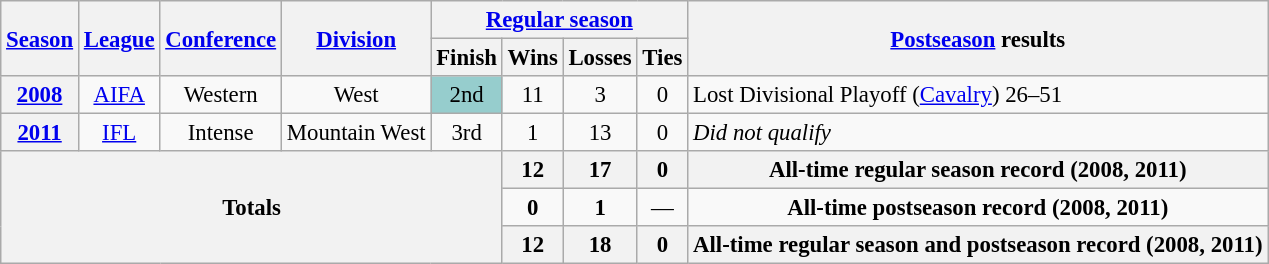<table class="wikitable" style="font-size: 95%; text-align:center">
<tr>
<th rowspan="2"><a href='#'>Season</a></th>
<th rowspan="2"><a href='#'>League</a></th>
<th rowspan="2"><a href='#'>Conference</a></th>
<th rowspan="2"><a href='#'>Division</a></th>
<th colspan="4"><a href='#'>Regular season</a></th>
<th rowspan="2"><a href='#'>Postseason</a> results</th>
</tr>
<tr>
<th>Finish</th>
<th>Wins</th>
<th>Losses</th>
<th>Ties</th>
</tr>
<tr>
<th><a href='#'>2008</a></th>
<td><a href='#'>AIFA</a></td>
<td>Western</td>
<td>West</td>
<td style="background:#96cdcd;">2nd</td>
<td>11</td>
<td>3</td>
<td>0</td>
<td align=left>Lost Divisional Playoff (<a href='#'>Cavalry</a>) 26–51</td>
</tr>
<tr>
<th><a href='#'>2011</a></th>
<td><a href='#'>IFL</a></td>
<td>Intense</td>
<td>Mountain West</td>
<td>3rd</td>
<td>1</td>
<td>13</td>
<td>0</td>
<td align=left><em>Did not qualify</em></td>
</tr>
<tr>
<th rowspan="3" colspan="5">Totals</th>
<th>12</th>
<th>17</th>
<th>0</th>
<th>All-time regular season record (2008, 2011)</th>
</tr>
<tr>
<td><strong>0</strong></td>
<td><strong>1</strong></td>
<td>—</td>
<td><strong>All-time postseason record (2008, 2011)</strong></td>
</tr>
<tr>
<th>12</th>
<th>18</th>
<th>0</th>
<th>All-time regular season and  postseason record (2008, 2011)</th>
</tr>
</table>
